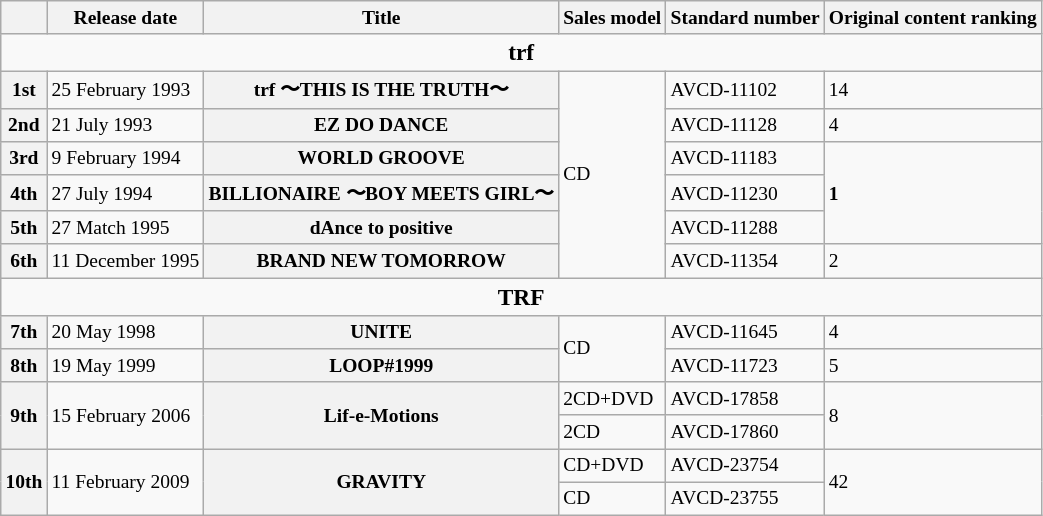<table class="wikitable" style="font-size:small;">
<tr>
<th></th>
<th>Release date</th>
<th>Title</th>
<th>Sales model</th>
<th>Standard number</th>
<th>Original content ranking</th>
</tr>
<tr>
<td colspan="8" style="font-size:larger;text-align:center;"><strong>trf </strong></td>
</tr>
<tr>
<th>1st</th>
<td>25 February 1993</td>
<th>trf 〜THIS IS THE TRUTH〜</th>
<td rowspan="6">CD</td>
<td>AVCD-11102</td>
<td>14</td>
</tr>
<tr>
<th>2nd</th>
<td>21 July 1993</td>
<th>EZ DO DANCE</th>
<td>AVCD-11128</td>
<td>4</td>
</tr>
<tr>
<th>3rd</th>
<td>9 February 1994</td>
<th>WORLD GROOVE</th>
<td>AVCD-11183</td>
<td rowspan="3"><strong>1</strong></td>
</tr>
<tr>
<th>4th</th>
<td>27 July 1994</td>
<th>BILLIONAIRE 〜BOY MEETS GIRL〜</th>
<td>AVCD-11230</td>
</tr>
<tr>
<th>5th</th>
<td>27 Match 1995</td>
<th>dAnce to positive</th>
<td>AVCD-11288</td>
</tr>
<tr>
<th>6th</th>
<td>11 December 1995</td>
<th>BRAND NEW TOMORROW</th>
<td>AVCD-11354</td>
<td>2</td>
</tr>
<tr>
<td colspan="8" style="font-size: larger;text-align:center"><strong>TRF </strong></td>
</tr>
<tr>
<th>7th</th>
<td>20 May 1998</td>
<th>UNITE</th>
<td rowspan="2">CD</td>
<td>AVCD-11645</td>
<td>4</td>
</tr>
<tr>
<th>8th</th>
<td>19 May 1999</td>
<th>LOOP#1999</th>
<td>AVCD-11723</td>
<td>5</td>
</tr>
<tr>
<th rowspan="2">9th</th>
<td rowspan="2">15 February 2006</td>
<th rowspan="2">Lif-e-Motions</th>
<td>2CD+DVD</td>
<td>AVCD-17858</td>
<td rowspan="2">8</td>
</tr>
<tr>
<td>2CD</td>
<td>AVCD-17860</td>
</tr>
<tr>
<th rowspan="2">10th</th>
<td rowspan="2">11 February 2009</td>
<th rowspan="2">GRAVITY</th>
<td>CD+DVD</td>
<td>AVCD-23754</td>
<td rowspan="2">42</td>
</tr>
<tr>
<td>CD</td>
<td>AVCD-23755</td>
</tr>
</table>
